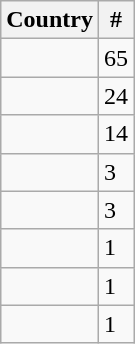<table class="wikitable sortable">
<tr>
<th>Country</th>
<th>#</th>
</tr>
<tr>
<td></td>
<td>65</td>
</tr>
<tr>
<td></td>
<td>24</td>
</tr>
<tr>
<td></td>
<td>14</td>
</tr>
<tr>
<td></td>
<td>3</td>
</tr>
<tr>
<td></td>
<td>3</td>
</tr>
<tr>
<td></td>
<td>1</td>
</tr>
<tr>
<td></td>
<td>1</td>
</tr>
<tr>
<td></td>
<td>1</td>
</tr>
</table>
